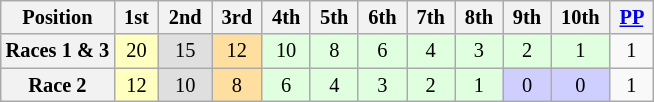<table class="wikitable" style="font-size:85%; text-align:center">
<tr>
<th>Position</th>
<th> 1st </th>
<th> 2nd </th>
<th> 3rd </th>
<th> 4th </th>
<th> 5th </th>
<th> 6th </th>
<th> 7th </th>
<th> 8th </th>
<th> 9th </th>
<th> 10th </th>
<th> <a href='#'>PP</a> </th>
</tr>
<tr>
<th>Races 1 & 3</th>
<td style="background:#FFFFBF;">20</td>
<td style="background:#DFDFDF;">15</td>
<td style="background:#FFDF9F;">12</td>
<td style="background:#DFFFDF;">10</td>
<td style="background:#DFFFDF;">8</td>
<td style="background:#DFFFDF;">6</td>
<td style="background:#DFFFDF;">4</td>
<td style="background:#DFFFDF;">3</td>
<td style="background:#DFFFDF;">2</td>
<td style="background:#DFFFDF;">1</td>
<td>1</td>
</tr>
<tr>
<th>Race 2</th>
<td style="background:#FFFFBF;">12</td>
<td style="background:#DFDFDF;">10</td>
<td style="background:#FFDF9F;">8</td>
<td style="background:#DFFFDF;">6</td>
<td style="background:#DFFFDF;">4</td>
<td style="background:#DFFFDF;">3</td>
<td style="background:#DFFFDF;">2</td>
<td style="background:#DFFFDF;">1</td>
<td style="background:#CFCFFF;">0</td>
<td style="background:#CFCFFF;">0</td>
<td>1</td>
</tr>
</table>
